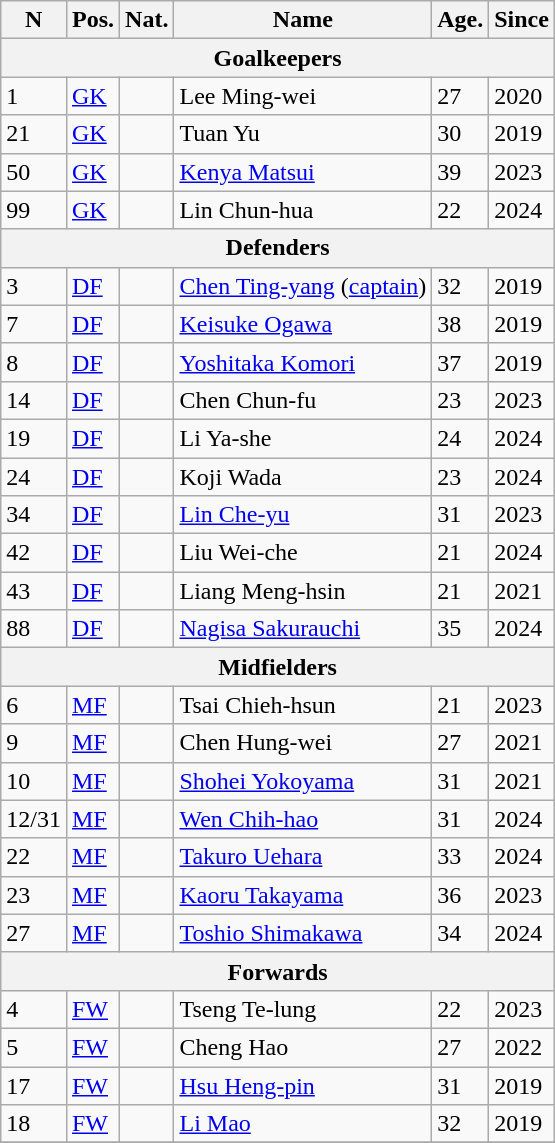<table class="wikitable sortable">
<tr>
<th>N</th>
<th>Pos.</th>
<th>Nat.</th>
<th>Name</th>
<th>Age.</th>
<th>Since</th>
</tr>
<tr>
<th colspan="8">Goalkeepers</th>
</tr>
<tr>
<td>1</td>
<td><a href='#'>GK</a></td>
<td></td>
<td>Lee Ming-wei</td>
<td>27</td>
<td>2020</td>
</tr>
<tr>
<td>21</td>
<td><a href='#'>GK</a></td>
<td></td>
<td>Tuan Yu</td>
<td>30</td>
<td>2019</td>
</tr>
<tr>
<td>50</td>
<td><a href='#'>GK</a></td>
<td></td>
<td><a href='#'>Kenya Matsui</a></td>
<td>39</td>
<td>2023</td>
</tr>
<tr>
<td>99</td>
<td><a href='#'>GK</a></td>
<td></td>
<td>Lin Chun-hua</td>
<td>22</td>
<td>2024</td>
</tr>
<tr>
<th colspan="8">Defenders</th>
</tr>
<tr>
<td>3</td>
<td><a href='#'>DF</a></td>
<td></td>
<td><a href='#'>Chen Ting-yang</a> (<a href='#'>captain</a>)</td>
<td>32</td>
<td>2019</td>
</tr>
<tr>
<td>7</td>
<td><a href='#'>DF</a></td>
<td></td>
<td><a href='#'>Keisuke Ogawa</a></td>
<td>38</td>
<td>2019</td>
</tr>
<tr>
<td>8</td>
<td><a href='#'>DF</a></td>
<td></td>
<td><a href='#'>Yoshitaka Komori</a></td>
<td>37</td>
<td>2019</td>
</tr>
<tr>
<td>14</td>
<td><a href='#'>DF</a></td>
<td></td>
<td>Chen Chun-fu</td>
<td>23</td>
<td>2023</td>
</tr>
<tr>
<td>19</td>
<td><a href='#'>DF</a></td>
<td></td>
<td>Li Ya-she</td>
<td>24</td>
<td>2024</td>
</tr>
<tr>
<td>24</td>
<td><a href='#'>DF</a></td>
<td></td>
<td>Koji Wada</td>
<td>23</td>
<td>2024</td>
</tr>
<tr>
<td>34</td>
<td><a href='#'>DF</a></td>
<td></td>
<td><a href='#'>Lin Che-yu</a></td>
<td>31</td>
<td>2023</td>
</tr>
<tr>
<td>42</td>
<td><a href='#'>DF</a></td>
<td></td>
<td>Liu Wei-che</td>
<td>21</td>
<td>2024</td>
</tr>
<tr>
<td>43</td>
<td><a href='#'>DF</a></td>
<td></td>
<td>Liang Meng-hsin</td>
<td>21</td>
<td>2021</td>
</tr>
<tr>
<td>88</td>
<td><a href='#'>DF</a></td>
<td></td>
<td><a href='#'>Nagisa Sakurauchi</a></td>
<td>35</td>
<td>2024</td>
</tr>
<tr>
<th colspan="8">Midfielders</th>
</tr>
<tr>
<td>6</td>
<td><a href='#'>MF</a></td>
<td></td>
<td>Tsai Chieh-hsun</td>
<td>21</td>
<td>2023</td>
</tr>
<tr>
<td>9</td>
<td><a href='#'>MF</a></td>
<td></td>
<td>Chen Hung-wei</td>
<td>27</td>
<td>2021</td>
</tr>
<tr>
<td>10</td>
<td><a href='#'>MF</a></td>
<td></td>
<td><a href='#'>Shohei Yokoyama</a></td>
<td>31</td>
<td>2021</td>
</tr>
<tr>
<td>12/31</td>
<td><a href='#'>MF</a></td>
<td></td>
<td><a href='#'>Wen Chih-hao</a></td>
<td>31</td>
<td>2024</td>
</tr>
<tr>
<td>22</td>
<td><a href='#'>MF</a></td>
<td></td>
<td><a href='#'>Takuro Uehara</a></td>
<td>33</td>
<td>2024</td>
</tr>
<tr>
<td>23</td>
<td><a href='#'>MF</a></td>
<td></td>
<td><a href='#'>Kaoru Takayama</a></td>
<td>36</td>
<td>2023</td>
</tr>
<tr>
<td>27</td>
<td><a href='#'>MF</a></td>
<td></td>
<td><a href='#'>Toshio Shimakawa</a></td>
<td>34</td>
<td>2024</td>
</tr>
<tr>
<th colspan="8">Forwards</th>
</tr>
<tr>
<td>4</td>
<td><a href='#'>FW</a></td>
<td></td>
<td>Tseng Te-lung</td>
<td>22</td>
<td>2023</td>
</tr>
<tr>
<td>5</td>
<td><a href='#'>FW</a></td>
<td></td>
<td>Cheng Hao</td>
<td>27</td>
<td>2022</td>
</tr>
<tr>
<td>17</td>
<td><a href='#'>FW</a></td>
<td></td>
<td><a href='#'>Hsu Heng-pin</a></td>
<td>31</td>
<td>2019</td>
</tr>
<tr>
<td>18</td>
<td><a href='#'>FW</a></td>
<td></td>
<td><a href='#'>Li Mao</a></td>
<td>32</td>
<td>2019</td>
</tr>
<tr>
</tr>
</table>
